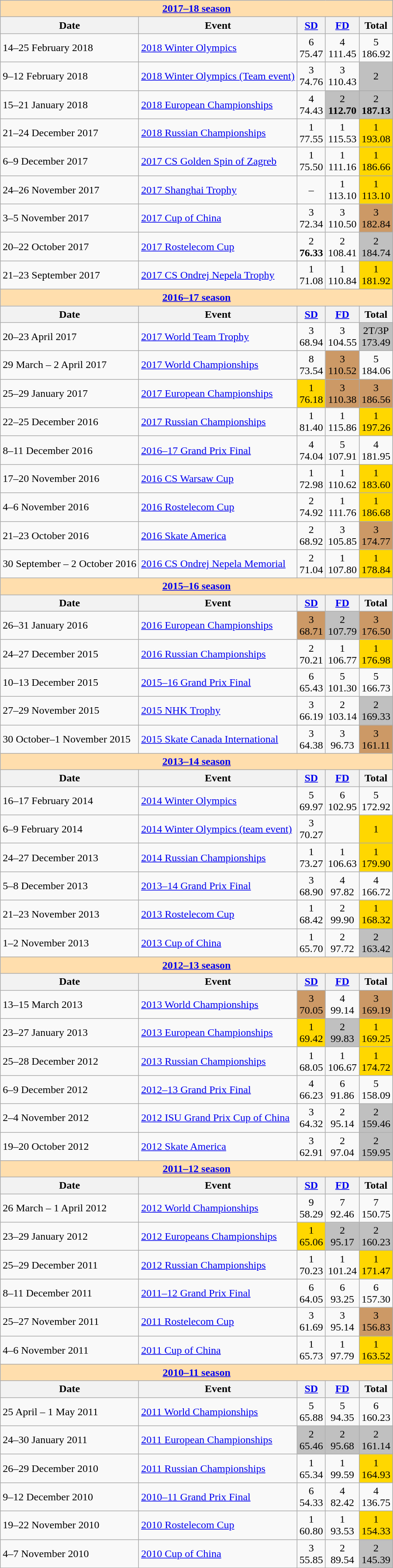<table class="wikitable">
<tr>
<td style="background-color: #ffdead;" colspan=5 align=center><a href='#'><strong>2017–18 season</strong></a></td>
</tr>
<tr>
<th>Date</th>
<th>Event</th>
<th><a href='#'>SD</a></th>
<th><a href='#'>FD</a></th>
<th>Total</th>
</tr>
<tr>
<td>14–25 February 2018</td>
<td><a href='#'>2018 Winter Olympics</a></td>
<td align=center>6 <br> 75.47</td>
<td align=center>4 <br> 111.45</td>
<td align=center>5 <br> 186.92</td>
</tr>
<tr>
<td>9–12 February 2018</td>
<td><a href='#'>2018 Winter Olympics (Team event)</a></td>
<td align=center>3 <br> 74.76</td>
<td align=center>3 <br> 110.43</td>
<td align=center bgcolor=silver>2</td>
</tr>
<tr>
<td>15–21 January 2018</td>
<td><a href='#'>2018 European Championships</a></td>
<td align=center>4 <br> 74.43</td>
<td align=center bgcolor=silver>2 <br> <strong>112.70</strong></td>
<td align=center bgcolor=silver>2 <br> <strong>187.13</strong></td>
</tr>
<tr>
<td>21–24 December 2017</td>
<td><a href='#'>2018 Russian Championships</a></td>
<td align=center>1 <br> 77.55</td>
<td align=center>1 <br> 115.53</td>
<td align=center bgcolor=gold>1 <br> 193.08</td>
</tr>
<tr>
<td>6–9 December 2017</td>
<td><a href='#'>2017 CS Golden Spin of Zagreb</a></td>
<td align=center>1 <br> 75.50</td>
<td align=center>1 <br> 111.16</td>
<td align=center bgcolor=gold>1 <br> 186.66</td>
</tr>
<tr>
<td>24–26 November 2017</td>
<td><a href='#'>2017 Shanghai Trophy</a></td>
<td align=center>–</td>
<td align=center>1 <br> 113.10</td>
<td align=center bgcolor=gold>1 <br> 113.10</td>
</tr>
<tr>
<td>3–5 November 2017</td>
<td><a href='#'>2017 Cup of China</a></td>
<td align=center>3 <br> 72.34</td>
<td align=center>3 <br> 110.50</td>
<td align=center bgcolor=cc9966>3 <br> 182.84</td>
</tr>
<tr>
<td>20–22 October 2017</td>
<td><a href='#'>2017 Rostelecom Cup</a></td>
<td align=center>2 <br> <strong>76.33</strong></td>
<td align=center>2 <br> 108.41</td>
<td align=center bgcolor=silver>2 <br> 184.74</td>
</tr>
<tr>
<td>21–23 September 2017</td>
<td><a href='#'>2017 CS Ondrej Nepela Trophy</a></td>
<td align=center>1 <br> 71.08</td>
<td align=center>1 <br> 110.84</td>
<td align=center bgcolor=gold>1 <br> 181.92</td>
</tr>
<tr>
<td style="background-color: #ffdead;" colspan=5 align=center><a href='#'><strong>2016–17 season</strong></a></td>
</tr>
<tr>
<th>Date</th>
<th>Event</th>
<th><a href='#'>SD</a></th>
<th><a href='#'>FD</a></th>
<th>Total</th>
</tr>
<tr>
<td>20–23 April 2017</td>
<td><a href='#'>2017 World Team Trophy</a></td>
<td align=center>3 <br> 68.94</td>
<td align=center>3 <br> 104.55</td>
<td align=center bgcolor=silver>2T/3P <br> 173.49</td>
</tr>
<tr>
<td>29 March – 2 April 2017</td>
<td><a href='#'>2017 World Championships</a></td>
<td align=center>8 <br> 73.54</td>
<td align=center bgcolor=cc9966>3 <br> 110.52</td>
<td align=center>5 <br> 184.06</td>
</tr>
<tr>
<td>25–29 January 2017</td>
<td><a href='#'>2017 European Championships</a></td>
<td align=center bgcolor=gold>1 <br> 76.18</td>
<td align=center bgcolor=cc9966>3 <br> 110.38</td>
<td align=center bgcolor=cc9966>3 <br> 186.56</td>
</tr>
<tr>
<td>22–25 December 2016</td>
<td><a href='#'>2017 Russian Championships</a></td>
<td align=center>1 <br> 81.40</td>
<td align=center>1 <br> 115.86</td>
<td align=center bgcolor=gold>1 <br> 197.26</td>
</tr>
<tr>
<td>8–11 December 2016</td>
<td><a href='#'>2016–17 Grand Prix Final</a></td>
<td align=center>4 <br> 74.04</td>
<td align=center>5 <br> 107.91</td>
<td align=center>4 <br> 181.95</td>
</tr>
<tr>
<td>17–20 November 2016</td>
<td><a href='#'>2016 CS Warsaw Cup</a></td>
<td align=center>1 <br> 72.98</td>
<td align=center>1 <br> 110.62</td>
<td align=center bgcolor=gold>1 <br> 183.60</td>
</tr>
<tr>
<td>4–6 November 2016</td>
<td><a href='#'>2016 Rostelecom Cup</a></td>
<td align=center>2 <br> 74.92</td>
<td align=center>1 <br> 111.76</td>
<td align=center bgcolor=gold>1 <br> 186.68</td>
</tr>
<tr>
<td>21–23 October 2016</td>
<td><a href='#'>2016 Skate America</a></td>
<td align=center>2 <br> 68.92</td>
<td align=center>3 <br> 105.85</td>
<td align=center bgcolor=cc9966>3 <br> 174.77</td>
</tr>
<tr>
<td>30 September – 2 October 2016</td>
<td><a href='#'>2016 CS Ondrej Nepela Memorial</a></td>
<td align=center>2 <br> 71.04</td>
<td align=center>1 <br> 107.80</td>
<td align=center bgcolor=gold>1 <br> 178.84</td>
</tr>
<tr>
<th style="background-color: #ffdead;" colspan=5 align=center><a href='#'>2015–16 season</a></th>
</tr>
<tr>
<th>Date</th>
<th>Event</th>
<th><a href='#'>SD</a></th>
<th><a href='#'>FD</a></th>
<th>Total</th>
</tr>
<tr>
<td>26–31 January 2016</td>
<td><a href='#'>2016 European Championships</a></td>
<td align=center bgcolor=cc9966>3 <br> 68.71</td>
<td align=center bgcolor=silver>2 <br> 107.79</td>
<td align=center bgcolor=cc9966>3 <br> 176.50</td>
</tr>
<tr>
<td>24–27 December 2015</td>
<td><a href='#'>2016 Russian Championships</a></td>
<td align=center>2 <br> 70.21</td>
<td align=center>1 <br> 106.77</td>
<td align=center bgcolor=gold>1 <br> 176.98</td>
</tr>
<tr>
<td>10–13 December 2015</td>
<td><a href='#'>2015–16 Grand Prix Final</a></td>
<td align=center>6 <br> 65.43</td>
<td align=center>5 <br> 101.30</td>
<td align=center>5 <br> 166.73</td>
</tr>
<tr>
<td>27–29 November 2015</td>
<td><a href='#'>2015 NHK Trophy</a></td>
<td align=center>3 <br> 66.19</td>
<td align=center>2 <br> 103.14</td>
<td align=center bgcolor=silver>2 <br> 169.33</td>
</tr>
<tr>
<td>30 October–1 November 2015</td>
<td><a href='#'>2015 Skate Canada International</a></td>
<td align=center>3 <br> 64.38</td>
<td align=center>3 <br> 96.73</td>
<td align=center bgcolor=cc9966>3 <br> 161.11</td>
</tr>
<tr>
<th style="background-color: #ffdead;" colspan=5 align=center><a href='#'>2013–14 season</a></th>
</tr>
<tr>
<th>Date</th>
<th>Event</th>
<th><a href='#'>SD</a></th>
<th><a href='#'>FD</a></th>
<th>Total</th>
</tr>
<tr>
<td>16–17 February 2014</td>
<td><a href='#'>2014 Winter Olympics</a></td>
<td align=center>5 <br> 69.97</td>
<td align=center>6 <br> 102.95</td>
<td align=center>5 <br> 172.92</td>
</tr>
<tr>
<td>6–9 February 2014</td>
<td><a href='#'>2014 Winter Olympics (team event)</a></td>
<td align=center>3 <br> 70.27</td>
<td align=center><br></td>
<td align=center bgcolor=gold>1 <br></td>
</tr>
<tr>
<td>24–27 December 2013</td>
<td><a href='#'>2014 Russian Championships</a></td>
<td align=center>1 <br> 73.27</td>
<td align=center>1 <br> 106.63</td>
<td align=center bgcolor=gold>1 <br> 179.90</td>
</tr>
<tr>
<td>5–8 December 2013</td>
<td><a href='#'>2013–14 Grand Prix Final</a></td>
<td align=center>3 <br> 68.90</td>
<td align=center>4 <br> 97.82</td>
<td align=center>4 <br> 166.72</td>
</tr>
<tr>
<td>21–23 November 2013</td>
<td><a href='#'>2013 Rostelecom Cup</a></td>
<td align=center>1 <br> 68.42</td>
<td align=center>2 <br> 99.90</td>
<td align=center bgcolor=gold>1 <br> 168.32</td>
</tr>
<tr>
<td>1–2 November 2013</td>
<td><a href='#'>2013 Cup of China</a></td>
<td align=center>1 <br> 65.70</td>
<td align=center>2 <br> 97.72</td>
<td align=center bgcolor=silver>2 <br> 163.42</td>
</tr>
<tr>
<th style="background-color: #ffdead;" colspan=5 align=center><a href='#'>2012–13 season</a></th>
</tr>
<tr>
<th>Date</th>
<th>Event</th>
<th><a href='#'>SD</a></th>
<th><a href='#'>FD</a></th>
<th>Total</th>
</tr>
<tr>
<td>13–15 March 2013</td>
<td><a href='#'>2013 World Championships</a></td>
<td align=center bgcolor=cc9966>3 <br> 70.05</td>
<td align=center>4 <br> 99.14</td>
<td align=center bgcolor=cc9966>3 <br> 169.19</td>
</tr>
<tr>
<td>23–27 January 2013</td>
<td><a href='#'>2013 European Championships</a></td>
<td align=center bgcolor=gold>1 <br> 69.42</td>
<td align=center bgcolor=silver>2 <br> 99.83</td>
<td align=center bgcolor=gold>1 <br> 169.25</td>
</tr>
<tr>
<td>25–28 December 2012</td>
<td><a href='#'>2013 Russian Championships</a></td>
<td align=center>1 <br> 68.05</td>
<td align=center>1 <br> 106.67</td>
<td align=center bgcolor=gold>1 <br> 174.72</td>
</tr>
<tr>
<td>6–9 December 2012</td>
<td><a href='#'>2012–13 Grand Prix Final</a></td>
<td align=center>4 <br> 66.23</td>
<td align=center>6 <br> 91.86</td>
<td align=center>5 <br> 158.09</td>
</tr>
<tr>
<td>2–4 November 2012</td>
<td><a href='#'>2012 ISU Grand Prix Cup of China</a></td>
<td align=center>3 <br> 64.32</td>
<td align=center>2 <br> 95.14</td>
<td align=center bgcolor=silver>2 <br> 159.46</td>
</tr>
<tr>
<td>19–20 October 2012</td>
<td><a href='#'>2012 Skate America</a></td>
<td align=center>3 <br> 62.91</td>
<td align=center>2 <br> 97.04</td>
<td align=center bgcolor=silver>2 <br> 159.95</td>
</tr>
<tr>
<th style="background-color: #ffdead;" colspan=5 align=center><a href='#'>2011–12 season</a></th>
</tr>
<tr>
<th>Date</th>
<th>Event</th>
<th><a href='#'>SD</a></th>
<th><a href='#'>FD</a></th>
<th>Total</th>
</tr>
<tr>
<td>26 March – 1 April 2012</td>
<td><a href='#'>2012 World Championships</a></td>
<td align=center>9 <br> 58.29</td>
<td align=center>7 <br> 92.46</td>
<td align=center>7 <br> 150.75</td>
</tr>
<tr>
<td>23–29 January 2012</td>
<td><a href='#'>2012 Europeans Championships</a></td>
<td align=center bgcolor=gold>1 <br> 65.06</td>
<td align=center bgcolor=silver>2 <br> 95.17</td>
<td align=center bgcolor=silver>2 <br> 160.23</td>
</tr>
<tr>
<td>25–29 December 2011</td>
<td><a href='#'>2012 Russian Championships</a></td>
<td align=center>1 <br> 70.23</td>
<td align=center>1 <br> 101.24</td>
<td align=center bgcolor=gold>1 <br> 171.47</td>
</tr>
<tr>
<td>8–11 December 2011</td>
<td><a href='#'>2011–12 Grand Prix Final</a></td>
<td align=center>6 <br> 64.05</td>
<td align=center>6 <br> 93.25</td>
<td align=center>6 <br> 157.30</td>
</tr>
<tr>
<td>25–27 November 2011</td>
<td><a href='#'>2011 Rostelecom Cup</a></td>
<td align=center>3 <br> 61.69</td>
<td align=center>3 <br> 95.14</td>
<td align=center bgcolor=cc9966>3 <br> 156.83</td>
</tr>
<tr>
<td>4–6 November 2011</td>
<td><a href='#'>2011 Cup of China</a></td>
<td align=center>1 <br> 65.73</td>
<td align=center>1 <br> 97.79</td>
<td align=center bgcolor=gold>1 <br> 163.52</td>
</tr>
<tr>
<th style="background-color: #ffdead;" colspan=5 align=center><a href='#'>2010–11 season</a></th>
</tr>
<tr>
<th>Date</th>
<th>Event</th>
<th><a href='#'>SD</a></th>
<th><a href='#'>FD</a></th>
<th>Total</th>
</tr>
<tr>
<td>25 April – 1 May 2011</td>
<td><a href='#'>2011 World Championships</a></td>
<td align=center>5 <br> 65.88</td>
<td align=center>5 <br> 94.35</td>
<td align=center>6 <br> 160.23</td>
</tr>
<tr>
<td>24–30 January 2011</td>
<td><a href='#'>2011 European Championships</a></td>
<td align=center bgcolor=silver>2 <br> 65.46</td>
<td align=center bgcolor=silver>2 <br> 95.68</td>
<td align=center bgcolor=silver>2 <br> 161.14</td>
</tr>
<tr>
<td>26–29 December 2010</td>
<td><a href='#'>2011 Russian Championships</a></td>
<td align=center>1 <br> 65.34</td>
<td align=center>1 <br> 99.59</td>
<td align=center bgcolor=gold>1 <br> 164.93</td>
</tr>
<tr>
<td>9–12 December 2010</td>
<td><a href='#'>2010–11 Grand Prix Final</a></td>
<td align=center>6 <br> 54.33</td>
<td align=center>4 <br> 82.42</td>
<td align=center>4 <br> 136.75</td>
</tr>
<tr>
<td>19–22 November 2010</td>
<td><a href='#'>2010 Rostelecom Cup</a></td>
<td align=center>1 <br> 60.80</td>
<td align=center>1 <br> 93.53</td>
<td align=center bgcolor=gold>1 <br> 154.33</td>
</tr>
<tr>
<td>4–7 November 2010</td>
<td><a href='#'>2010 Cup of China</a></td>
<td align=center>3 <br> 55.85</td>
<td align=center>2 <br> 89.54</td>
<td align=center bgcolor=silver>2 <br> 145.39</td>
</tr>
</table>
